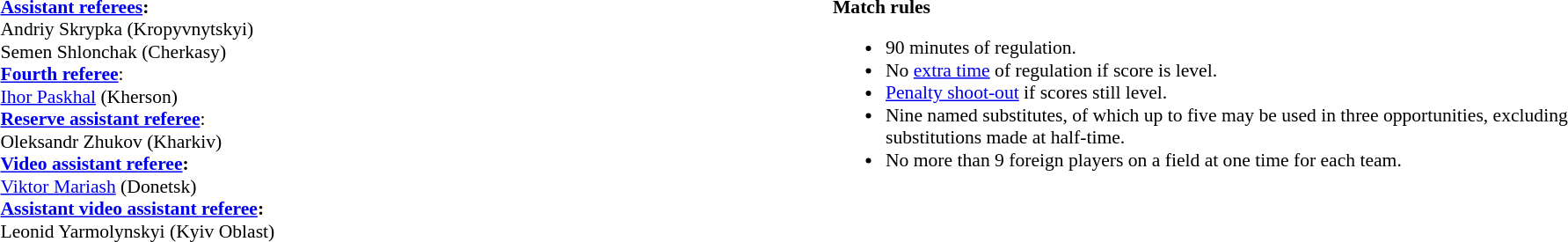<table width=100% style="font-size:90%">
<tr>
<td><br><strong><a href='#'>Assistant referees</a>:</strong>
<br>Andriy Skrypka (Kropyvnytskyi)
<br>Semen Shlonchak (Cherkasy)
<br><strong><a href='#'>Fourth referee</a></strong>:
<br><a href='#'>Ihor Paskhal</a> (Kherson)
<br><strong><a href='#'>Reserve assistant referee</a></strong>:
<br>Oleksandr Zhukov (Kharkiv)
<br><strong><a href='#'>Video assistant referee</a>:</strong>
<br><a href='#'>Viktor Mariash</a> (Donetsk)
<br><strong><a href='#'>Assistant video assistant referee</a>:</strong>
<br>Leonid Yarmolynskyi (Kyiv Oblast)</td>
<td style="width:50%; vertical-align:top;"><br><strong>Match rules</strong><ul><li>90 minutes of regulation.</li><li>No <a href='#'>extra time</a> of regulation if score is level.</li><li><a href='#'>Penalty shoot-out</a> if scores still level.</li><li>Nine named substitutes, of which up to five may be used in three opportunities, excluding substitutions made at half-time.</li><li>No more than 9 foreign players on a field at one time for each team.</li></ul></td>
</tr>
</table>
